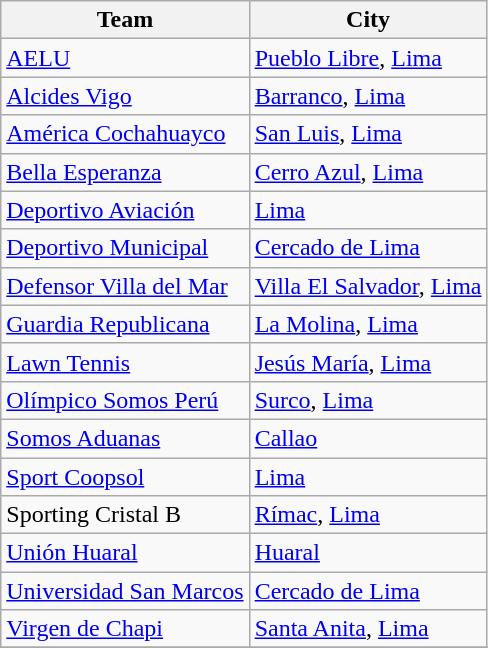<table class="wikitable sortable">
<tr>
<th>Team</th>
<th>City</th>
</tr>
<tr>
<td><a href='#'>AELU</a></td>
<td><a href='#'>Pueblo Libre</a>, <a href='#'>Lima</a></td>
</tr>
<tr>
<td><a href='#'>Alcides Vigo</a></td>
<td><a href='#'>Barranco</a>, <a href='#'>Lima</a></td>
</tr>
<tr>
<td><a href='#'>América Cochahuayco</a></td>
<td><a href='#'>San Luis</a>, <a href='#'>Lima</a></td>
</tr>
<tr>
<td><a href='#'>Bella Esperanza</a></td>
<td><a href='#'>Cerro Azul</a>, <a href='#'>Lima</a></td>
</tr>
<tr>
<td><a href='#'>Deportivo Aviación</a></td>
<td><a href='#'>Lima</a></td>
</tr>
<tr>
<td><a href='#'>Deportivo Municipal</a></td>
<td><a href='#'>Cercado de Lima</a></td>
</tr>
<tr>
<td><a href='#'>Defensor Villa del Mar</a></td>
<td><a href='#'>Villa El Salvador</a>, <a href='#'>Lima</a></td>
</tr>
<tr>
<td><a href='#'>Guardia Republicana</a></td>
<td><a href='#'>La Molina</a>, <a href='#'>Lima</a></td>
</tr>
<tr>
<td><a href='#'>Lawn Tennis</a></td>
<td><a href='#'>Jesús María</a>, <a href='#'>Lima</a></td>
</tr>
<tr>
<td><a href='#'>Olímpico Somos Perú</a></td>
<td><a href='#'>Surco</a>, <a href='#'>Lima</a></td>
</tr>
<tr>
<td><a href='#'>Somos Aduanas</a></td>
<td><a href='#'>Callao</a></td>
</tr>
<tr>
<td><a href='#'>Sport Coopsol</a></td>
<td><a href='#'>Lima</a></td>
</tr>
<tr>
<td>Sporting Cristal B</td>
<td><a href='#'>Rímac</a>, <a href='#'>Lima</a></td>
</tr>
<tr>
<td><a href='#'>Unión Huaral</a></td>
<td><a href='#'>Huaral</a></td>
</tr>
<tr>
<td><a href='#'>Universidad San Marcos</a></td>
<td><a href='#'>Cercado de Lima</a></td>
</tr>
<tr>
<td><a href='#'>Virgen de Chapi</a></td>
<td><a href='#'>Santa Anita</a>, <a href='#'>Lima</a></td>
</tr>
<tr>
</tr>
</table>
